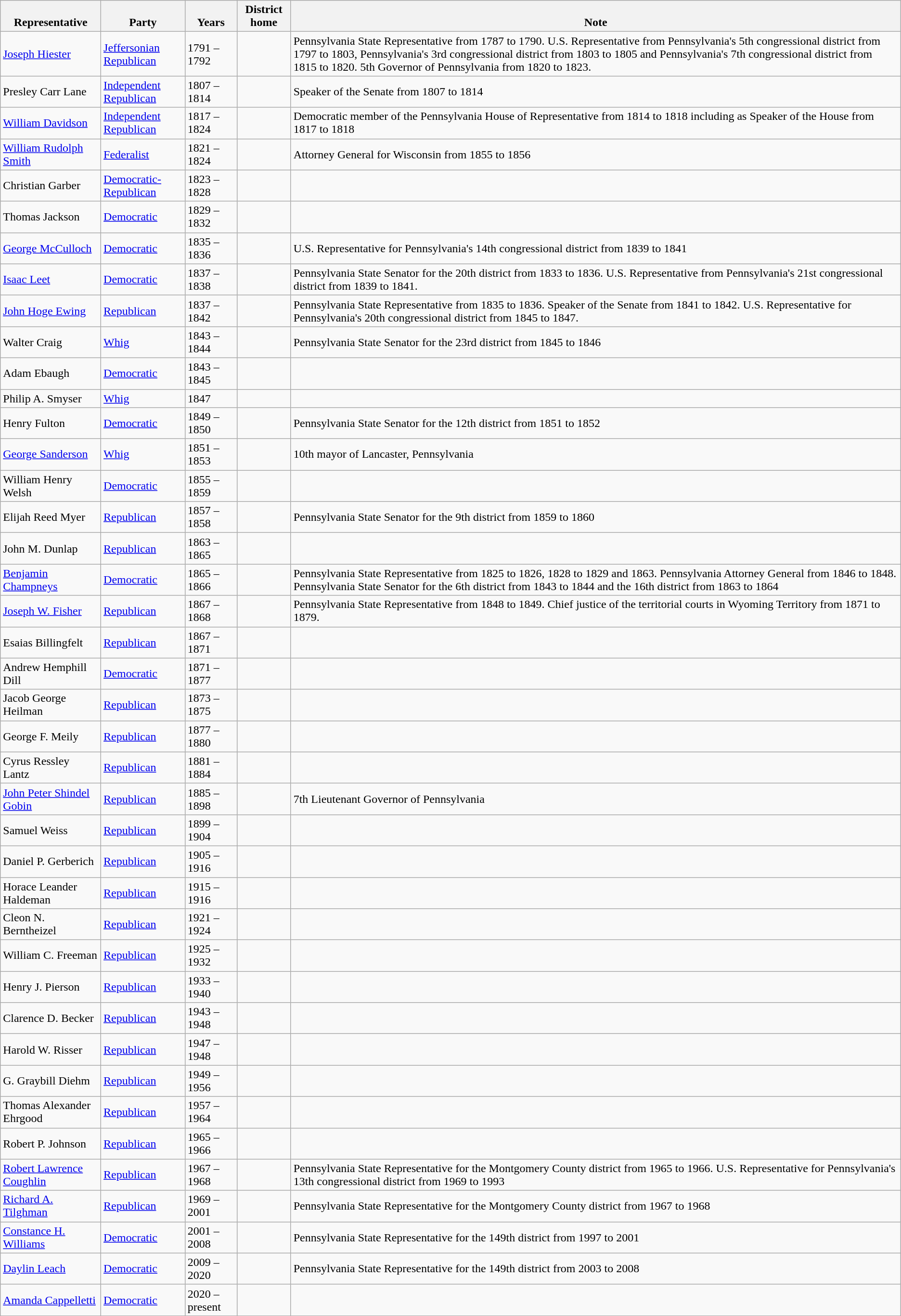<table class=wikitable>
<tr valign=bottom>
<th>Representative</th>
<th>Party</th>
<th>Years</th>
<th>District home</th>
<th>Note</th>
</tr>
<tr>
<td><a href='#'>Joseph Hiester</a></td>
<td><a href='#'>Jeffersonian Republican</a></td>
<td>1791 – 1792</td>
<td></td>
<td>Pennsylvania State Representative from 1787 to 1790. U.S. Representative from Pennsylvania's 5th congressional district from 1797 to 1803, Pennsylvania's 3rd congressional district from 1803 to 1805 and Pennsylvania's 7th congressional district from 1815 to 1820.  5th Governor of Pennsylvania from 1820 to 1823.</td>
</tr>
<tr>
<td>Presley Carr Lane</td>
<td><a href='#'>Independent Republican</a></td>
<td>1807 – 1814</td>
<td></td>
<td>Speaker of the Senate from 1807 to 1814</td>
</tr>
<tr>
<td><a href='#'>William Davidson</a></td>
<td><a href='#'>Independent Republican</a></td>
<td>1817 – 1824</td>
<td></td>
<td>Democratic member of the Pennsylvania House of Representative from 1814 to 1818 including as Speaker of the House from 1817 to 1818</td>
</tr>
<tr>
<td><a href='#'>William Rudolph Smith</a></td>
<td><a href='#'>Federalist</a></td>
<td>1821 – 1824</td>
<td></td>
<td>Attorney General for Wisconsin from 1855 to 1856</td>
</tr>
<tr>
<td>Christian Garber</td>
<td><a href='#'>Democratic-Republican</a></td>
<td>1823 – 1828</td>
<td></td>
<td></td>
</tr>
<tr>
<td>Thomas Jackson</td>
<td><a href='#'>Democratic</a></td>
<td>1829 – 1832</td>
<td></td>
<td></td>
</tr>
<tr>
<td><a href='#'>George McCulloch</a></td>
<td><a href='#'>Democratic</a></td>
<td>1835 – 1836</td>
<td></td>
<td>U.S. Representative for Pennsylvania's 14th congressional district from 1839 to 1841</td>
</tr>
<tr>
<td><a href='#'>Isaac Leet</a></td>
<td><a href='#'>Democratic</a></td>
<td>1837 – 1838</td>
<td></td>
<td>Pennsylvania State Senator for the 20th district from 1833 to 1836.  U.S. Representative from Pennsylvania's 21st congressional district from 1839 to 1841.</td>
</tr>
<tr>
<td><a href='#'>John Hoge Ewing</a></td>
<td><a href='#'>Republican</a></td>
<td>1837 – 1842</td>
<td></td>
<td>Pennsylvania State Representative from 1835 to 1836.  Speaker of the Senate from 1841 to 1842.  U.S. Representative for Pennsylvania's 20th congressional district from 1845 to 1847.</td>
</tr>
<tr>
<td>Walter Craig</td>
<td><a href='#'>Whig</a></td>
<td>1843 – 1844</td>
<td></td>
<td>Pennsylvania State Senator for the 23rd district from 1845 to 1846</td>
</tr>
<tr>
<td>Adam Ebaugh</td>
<td><a href='#'>Democratic</a></td>
<td>1843 – 1845</td>
<td></td>
<td></td>
</tr>
<tr>
<td>Philip A. Smyser</td>
<td><a href='#'>Whig</a></td>
<td>1847</td>
<td></td>
<td></td>
</tr>
<tr>
<td>Henry Fulton</td>
<td><a href='#'>Democratic</a></td>
<td>1849 – 1850</td>
<td></td>
<td>Pennsylvania State Senator for the 12th district from 1851 to 1852</td>
</tr>
<tr>
<td><a href='#'>George Sanderson</a></td>
<td><a href='#'>Whig</a></td>
<td>1851 – 1853</td>
<td></td>
<td>10th mayor of Lancaster, Pennsylvania</td>
</tr>
<tr>
<td>William Henry Welsh</td>
<td><a href='#'>Democratic</a></td>
<td>1855 – 1859</td>
<td></td>
<td></td>
</tr>
<tr>
<td>Elijah Reed Myer</td>
<td><a href='#'>Republican</a></td>
<td>1857 – 1858</td>
<td></td>
<td>Pennsylvania State Senator for the 9th district from 1859 to 1860</td>
</tr>
<tr>
<td>John M. Dunlap</td>
<td><a href='#'>Republican</a></td>
<td>1863 – 1865</td>
<td></td>
<td></td>
</tr>
<tr>
<td><a href='#'>Benjamin Champneys</a></td>
<td><a href='#'>Democratic</a></td>
<td>1865 – 1866</td>
<td></td>
<td>Pennsylvania State Representative from 1825 to 1826, 1828 to 1829 and 1863.  Pennsylvania Attorney General from 1846 to 1848.  Pennsylvania State Senator for the 6th district from 1843 to 1844 and the 16th district from 1863 to 1864</td>
</tr>
<tr>
<td><a href='#'>Joseph W. Fisher</a></td>
<td><a href='#'>Republican</a></td>
<td>1867 – 1868</td>
<td></td>
<td>Pennsylvania State Representative from 1848 to 1849.  Chief justice of the territorial courts in Wyoming Territory from 1871 to 1879.</td>
</tr>
<tr>
<td>Esaias Billingfelt</td>
<td><a href='#'>Republican</a></td>
<td>1867 – 1871</td>
<td></td>
<td></td>
</tr>
<tr>
<td>Andrew Hemphill Dill</td>
<td><a href='#'>Democratic</a></td>
<td>1871 – 1877</td>
<td></td>
<td></td>
</tr>
<tr>
<td>Jacob George Heilman</td>
<td><a href='#'>Republican</a></td>
<td>1873 – 1875</td>
<td></td>
<td></td>
</tr>
<tr>
<td>George F. Meily</td>
<td><a href='#'>Republican</a></td>
<td>1877 – 1880</td>
<td></td>
<td></td>
</tr>
<tr>
<td>Cyrus Ressley Lantz</td>
<td><a href='#'>Republican</a></td>
<td>1881 – 1884</td>
<td></td>
<td></td>
</tr>
<tr>
<td><a href='#'>John Peter Shindel Gobin</a></td>
<td><a href='#'>Republican</a></td>
<td>1885 – 1898</td>
<td></td>
<td>7th Lieutenant Governor of Pennsylvania</td>
</tr>
<tr>
<td>Samuel Weiss</td>
<td><a href='#'>Republican</a></td>
<td>1899 – 1904</td>
<td></td>
<td></td>
</tr>
<tr>
<td>Daniel P. Gerberich</td>
<td><a href='#'>Republican</a></td>
<td>1905 – 1916</td>
<td></td>
<td></td>
</tr>
<tr>
<td>Horace Leander Haldeman</td>
<td><a href='#'>Republican</a></td>
<td>1915 – 1916</td>
<td></td>
<td></td>
</tr>
<tr>
<td>Cleon N. Berntheizel</td>
<td><a href='#'>Republican</a></td>
<td>1921 – 1924</td>
<td></td>
<td></td>
</tr>
<tr>
<td>William C. Freeman</td>
<td><a href='#'>Republican</a></td>
<td>1925 – 1932</td>
<td></td>
<td></td>
</tr>
<tr>
<td>Henry J. Pierson</td>
<td><a href='#'>Republican</a></td>
<td>1933 – 1940</td>
<td></td>
<td></td>
</tr>
<tr>
<td>Clarence D. Becker</td>
<td><a href='#'>Republican</a></td>
<td>1943 – 1948</td>
<td></td>
<td></td>
</tr>
<tr>
<td>Harold W. Risser</td>
<td><a href='#'>Republican</a></td>
<td>1947 – 1948</td>
<td></td>
<td></td>
</tr>
<tr>
<td>G. Graybill Diehm</td>
<td><a href='#'>Republican</a></td>
<td>1949 – 1956</td>
<td></td>
<td></td>
</tr>
<tr>
<td>Thomas Alexander Ehrgood</td>
<td><a href='#'>Republican</a></td>
<td>1957 – 1964</td>
<td></td>
<td></td>
</tr>
<tr>
<td>Robert P. Johnson</td>
<td><a href='#'>Republican</a></td>
<td>1965 – 1966</td>
<td></td>
<td></td>
</tr>
<tr>
<td><a href='#'>Robert Lawrence Coughlin</a></td>
<td><a href='#'>Republican</a></td>
<td>1967 – 1968</td>
<td></td>
<td>Pennsylvania State Representative for the Montgomery County district from 1965 to 1966.  U.S. Representative for Pennsylvania's 13th congressional district from 1969 to 1993</td>
</tr>
<tr>
<td><a href='#'>Richard A. Tilghman</a></td>
<td><a href='#'>Republican</a></td>
<td>1969 – 2001</td>
<td></td>
<td>Pennsylvania State Representative for the Montgomery County district from 1967 to 1968</td>
</tr>
<tr>
<td><a href='#'>Constance H. Williams</a></td>
<td><a href='#'>Democratic</a></td>
<td>2001 – 2008</td>
<td></td>
<td>Pennsylvania State Representative for the 149th district from 1997 to 2001</td>
</tr>
<tr>
<td><a href='#'>Daylin Leach</a></td>
<td><a href='#'>Democratic</a></td>
<td>2009 – 2020</td>
<td></td>
<td>Pennsylvania State Representative for the 149th district from 2003 to 2008</td>
</tr>
<tr>
<td><a href='#'>Amanda Cappelletti</a></td>
<td><a href='#'>Democratic</a></td>
<td>2020 – present</td>
<td></td>
<td></td>
</tr>
</table>
